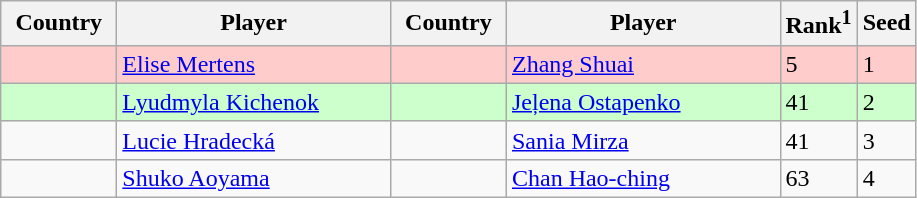<table class="sortable wikitable">
<tr>
<th width="70">Country</th>
<th width="175">Player</th>
<th width="70">Country</th>
<th width="175">Player</th>
<th>Rank<sup>1</sup></th>
<th>Seed</th>
</tr>
<tr style="background:#fcc;">
<td></td>
<td><a href='#'>Elise Mertens</a></td>
<td></td>
<td><a href='#'>Zhang Shuai</a></td>
<td>5</td>
<td>1</td>
</tr>
<tr style="background:#cfc;">
<td></td>
<td><a href='#'>Lyudmyla Kichenok</a></td>
<td></td>
<td><a href='#'>Jeļena Ostapenko</a></td>
<td>41</td>
<td>2</td>
</tr>
<tr>
<td></td>
<td><a href='#'>Lucie Hradecká</a></td>
<td></td>
<td><a href='#'>Sania Mirza</a></td>
<td>41</td>
<td>3</td>
</tr>
<tr>
<td></td>
<td><a href='#'>Shuko Aoyama</a></td>
<td></td>
<td><a href='#'>Chan Hao-ching</a></td>
<td>63</td>
<td>4</td>
</tr>
</table>
